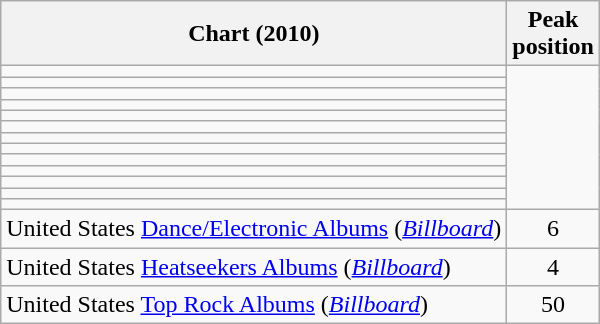<table class="wikitable sortable">
<tr>
<th>Chart (2010)</th>
<th>Peak<br>position</th>
</tr>
<tr>
<td></td>
</tr>
<tr>
<td></td>
</tr>
<tr>
<td></td>
</tr>
<tr>
<td></td>
</tr>
<tr>
<td></td>
</tr>
<tr>
<td></td>
</tr>
<tr>
<td></td>
</tr>
<tr>
<td></td>
</tr>
<tr>
<td></td>
</tr>
<tr>
<td></td>
</tr>
<tr>
<td></td>
</tr>
<tr>
<td></td>
</tr>
<tr>
<td></td>
</tr>
<tr>
<td>United States <a href='#'>Dance/Electronic Albums</a> (<em><a href='#'>Billboard</a></em>)</td>
<td align=center>6</td>
</tr>
<tr>
<td>United States <a href='#'>Heatseekers Albums</a> (<em><a href='#'>Billboard</a></em>)</td>
<td align=center>4</td>
</tr>
<tr>
<td>United States <a href='#'>Top Rock Albums</a> (<em><a href='#'>Billboard</a></em>)</td>
<td align=center>50</td>
</tr>
</table>
